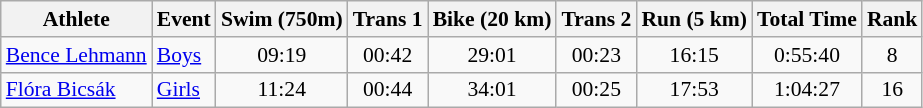<table class="wikitable" style="font-size:90%;">
<tr>
<th>Athlete</th>
<th>Event</th>
<th>Swim (750m)</th>
<th>Trans 1</th>
<th>Bike (20 km)</th>
<th>Trans 2</th>
<th>Run (5 km)</th>
<th>Total Time</th>
<th>Rank</th>
</tr>
<tr align=center>
<td align=left><a href='#'>Bence Lehmann</a></td>
<td align=left><a href='#'>Boys</a></td>
<td>09:19</td>
<td>00:42</td>
<td>29:01</td>
<td>00:23</td>
<td>16:15</td>
<td>0:55:40</td>
<td>8</td>
</tr>
<tr align=center>
<td align=left><a href='#'>Flóra Bicsák</a></td>
<td align=left><a href='#'>Girls</a></td>
<td>11:24</td>
<td>00:44</td>
<td>34:01</td>
<td>00:25</td>
<td>17:53</td>
<td>1:04:27</td>
<td>16</td>
</tr>
</table>
